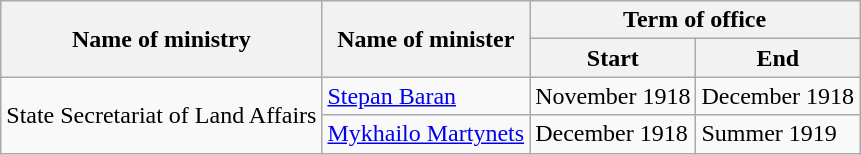<table class="wikitable">
<tr>
<th rowspan="2">Name of ministry</th>
<th rowspan="2">Name of minister</th>
<th colspan="2">Term of office</th>
</tr>
<tr>
<th>Start</th>
<th>End</th>
</tr>
<tr>
<td rowspan="2">State Secretariat of Land Affairs</td>
<td><a href='#'>Stepan Baran</a></td>
<td>November 1918</td>
<td>December 1918</td>
</tr>
<tr>
<td><a href='#'>Mykhailo Martynets</a></td>
<td>December 1918</td>
<td>Summer 1919</td>
</tr>
</table>
